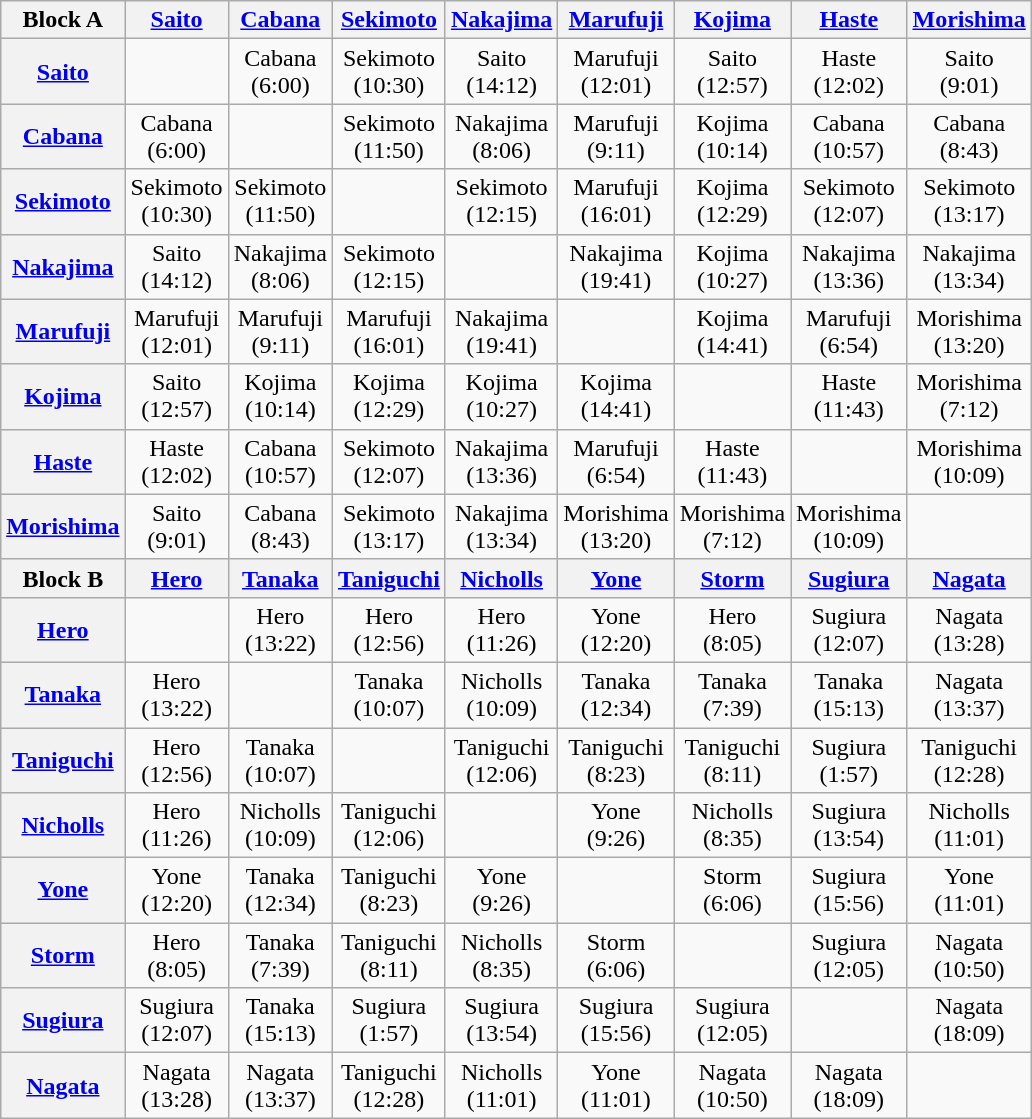<table class="wikitable" style="margin: 1em auto 1em auto;text-align:center">
<tr>
<th>Block A</th>
<th><a href='#'>Saito</a></th>
<th><a href='#'>Cabana</a></th>
<th><a href='#'>Sekimoto</a></th>
<th><a href='#'>Nakajima</a></th>
<th><a href='#'>Marufuji</a></th>
<th><a href='#'>Kojima</a></th>
<th><a href='#'>Haste</a></th>
<th><a href='#'>Morishima</a></th>
</tr>
<tr>
<th><a href='#'>Saito</a></th>
<td></td>
<td>Cabana<br>(6:00)</td>
<td>Sekimoto<br>(10:30)</td>
<td>Saito<br>(14:12)</td>
<td>Marufuji<br>(12:01)</td>
<td>Saito<br>(12:57)</td>
<td>Haste<br>(12:02)</td>
<td>Saito<br>(9:01)</td>
</tr>
<tr>
<th><a href='#'>Cabana</a></th>
<td>Cabana<br>(6:00)</td>
<td></td>
<td>Sekimoto<br>(11:50)</td>
<td>Nakajima<br>(8:06)</td>
<td>Marufuji<br>(9:11)</td>
<td>Kojima<br>(10:14)</td>
<td>Cabana<br>(10:57)</td>
<td>Cabana<br>(8:43)</td>
</tr>
<tr>
<th><a href='#'>Sekimoto</a></th>
<td>Sekimoto<br>(10:30)</td>
<td>Sekimoto<br>(11:50)</td>
<td></td>
<td>Sekimoto<br>(12:15)</td>
<td>Marufuji<br>(16:01)</td>
<td>Kojima<br>(12:29)</td>
<td>Sekimoto<br>(12:07)</td>
<td>Sekimoto<br>(13:17)</td>
</tr>
<tr>
<th><a href='#'>Nakajima</a></th>
<td>Saito<br>(14:12)</td>
<td>Nakajima<br>(8:06)</td>
<td>Sekimoto<br>(12:15)</td>
<td></td>
<td>Nakajima<br>(19:41)</td>
<td>Kojima<br>(10:27)</td>
<td>Nakajima<br>(13:36)</td>
<td>Nakajima<br>(13:34)</td>
</tr>
<tr>
<th><a href='#'>Marufuji</a></th>
<td>Marufuji<br>(12:01)</td>
<td>Marufuji<br>(9:11)</td>
<td>Marufuji<br>(16:01)</td>
<td>Nakajima<br>(19:41)</td>
<td></td>
<td>Kojima<br>(14:41)</td>
<td>Marufuji<br>(6:54)</td>
<td>Morishima<br>(13:20)</td>
</tr>
<tr>
<th><a href='#'>Kojima</a></th>
<td>Saito<br>(12:57)</td>
<td>Kojima<br>(10:14)</td>
<td>Kojima<br>(12:29)</td>
<td>Kojima<br>(10:27)</td>
<td>Kojima<br>(14:41)</td>
<td></td>
<td>Haste<br>(11:43)</td>
<td>Morishima<br>(7:12)</td>
</tr>
<tr>
<th><a href='#'>Haste</a></th>
<td>Haste<br>(12:02)</td>
<td>Cabana<br>(10:57)</td>
<td>Sekimoto<br>(12:07)</td>
<td>Nakajima<br>(13:36)</td>
<td>Marufuji<br>(6:54)</td>
<td>Haste<br>(11:43)</td>
<td></td>
<td>Morishima<br>(10:09)</td>
</tr>
<tr>
<th><a href='#'>Morishima</a></th>
<td>Saito<br>(9:01)</td>
<td>Cabana<br>(8:43)</td>
<td>Sekimoto<br>(13:17)</td>
<td>Nakajima<br>(13:34)</td>
<td>Morishima<br>(13:20)</td>
<td>Morishima<br>(7:12)</td>
<td>Morishima<br>(10:09)</td>
<td></td>
</tr>
<tr>
<th>Block B</th>
<th><a href='#'>Hero</a></th>
<th><a href='#'>Tanaka</a></th>
<th><a href='#'>Taniguchi</a></th>
<th><a href='#'>Nicholls</a></th>
<th><a href='#'>Yone</a></th>
<th><a href='#'>Storm</a></th>
<th><a href='#'>Sugiura</a></th>
<th><a href='#'>Nagata</a></th>
</tr>
<tr>
<th><a href='#'>Hero</a></th>
<td></td>
<td>Hero<br>(13:22)</td>
<td>Hero<br>(12:56)</td>
<td>Hero<br>(11:26)</td>
<td>Yone<br>(12:20)</td>
<td>Hero<br>(8:05)</td>
<td>Sugiura<br>(12:07)</td>
<td>Nagata<br>(13:28)</td>
</tr>
<tr>
<th><a href='#'>Tanaka</a></th>
<td>Hero<br>(13:22)</td>
<td></td>
<td>Tanaka<br>(10:07)</td>
<td>Nicholls<br>(10:09)</td>
<td>Tanaka<br>(12:34)</td>
<td>Tanaka<br>(7:39)</td>
<td>Tanaka<br>(15:13)</td>
<td>Nagata<br>(13:37)</td>
</tr>
<tr>
<th><a href='#'>Taniguchi</a></th>
<td>Hero<br>(12:56)</td>
<td>Tanaka<br>(10:07)</td>
<td></td>
<td>Taniguchi<br>(12:06)</td>
<td>Taniguchi<br>(8:23)</td>
<td>Taniguchi<br>(8:11)</td>
<td>Sugiura<br>(1:57)</td>
<td>Taniguchi<br>(12:28)</td>
</tr>
<tr>
<th><a href='#'>Nicholls</a></th>
<td>Hero<br>(11:26)</td>
<td>Nicholls<br>(10:09)</td>
<td>Taniguchi<br>(12:06)</td>
<td></td>
<td>Yone<br>(9:26)</td>
<td>Nicholls<br>(8:35)</td>
<td>Sugiura<br>(13:54)</td>
<td>Nicholls<br>(11:01)</td>
</tr>
<tr>
<th><a href='#'>Yone</a></th>
<td>Yone<br>(12:20)</td>
<td>Tanaka<br>(12:34)</td>
<td>Taniguchi<br>(8:23)</td>
<td>Yone<br>(9:26)</td>
<td></td>
<td>Storm<br>(6:06)</td>
<td>Sugiura<br>(15:56)</td>
<td>Yone<br>(11:01)</td>
</tr>
<tr>
<th><a href='#'>Storm</a></th>
<td>Hero<br>(8:05)</td>
<td>Tanaka<br>(7:39)</td>
<td>Taniguchi<br>(8:11)</td>
<td>Nicholls<br>(8:35)</td>
<td>Storm<br>(6:06)</td>
<td></td>
<td>Sugiura<br>(12:05)</td>
<td>Nagata<br>(10:50)</td>
</tr>
<tr>
<th><a href='#'>Sugiura</a></th>
<td>Sugiura<br>(12:07)</td>
<td>Tanaka<br>(15:13)</td>
<td>Sugiura<br>(1:57)</td>
<td>Sugiura<br>(13:54)</td>
<td>Sugiura<br>(15:56)</td>
<td>Sugiura<br>(12:05)</td>
<td></td>
<td>Nagata<br>(18:09)</td>
</tr>
<tr>
<th><a href='#'>Nagata</a></th>
<td>Nagata<br>(13:28)</td>
<td>Nagata<br>(13:37)</td>
<td>Taniguchi<br>(12:28)</td>
<td>Nicholls<br>(11:01)</td>
<td>Yone<br>(11:01)</td>
<td>Nagata<br>(10:50)</td>
<td>Nagata<br>(18:09)</td>
<td></td>
</tr>
</table>
